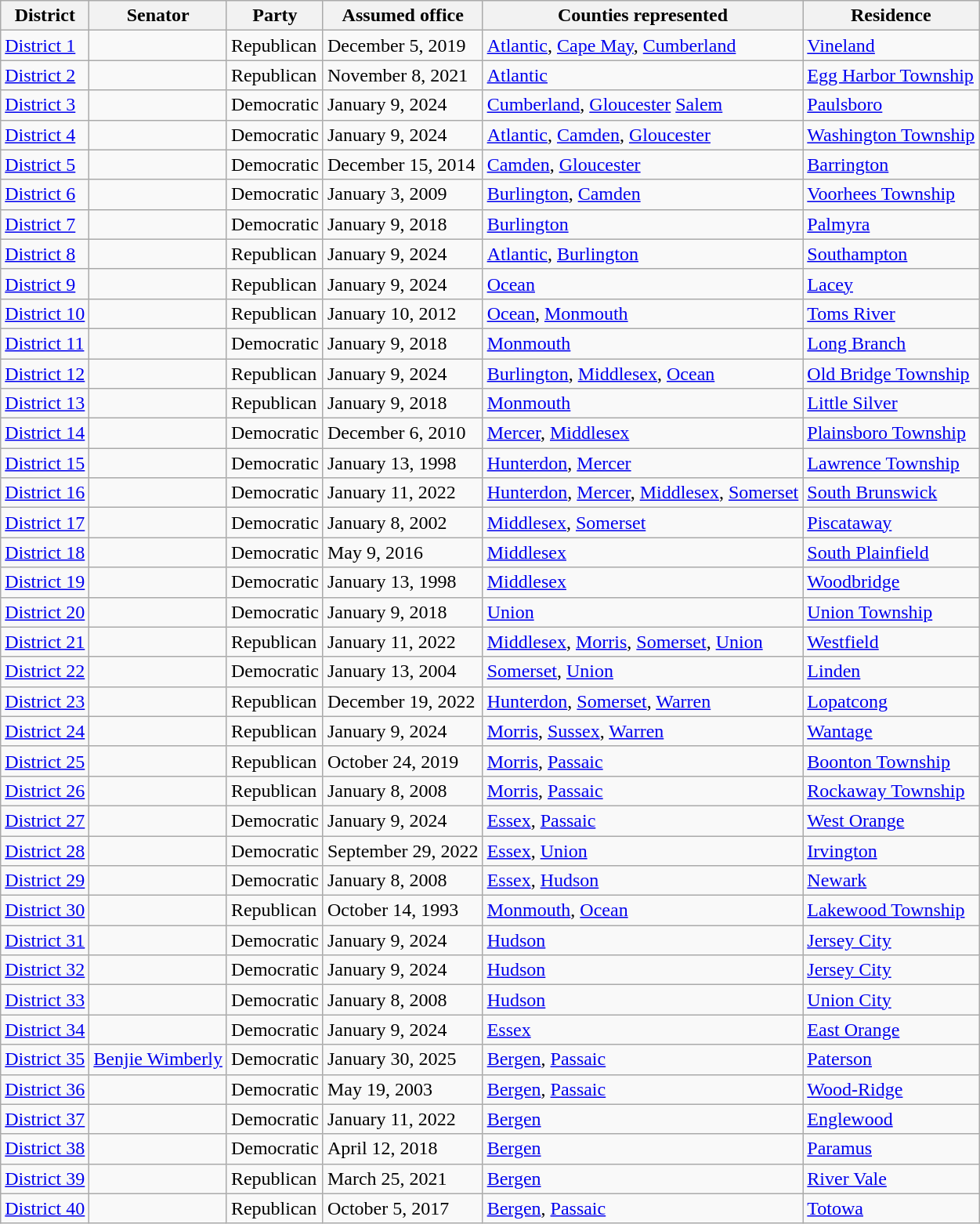<table class="wikitable sortable">
<tr>
<th>District</th>
<th>Senator</th>
<th>Party</th>
<th>Assumed office</th>
<th>Counties represented</th>
<th>Residence</th>
</tr>
<tr>
<td><a href='#'>District 1</a></td>
<td></td>
<td>Republican</td>
<td>December 5, 2019</td>
<td><a href='#'>Atlantic</a>, <a href='#'>Cape May</a>, <a href='#'>Cumberland</a></td>
<td><a href='#'>Vineland</a></td>
</tr>
<tr>
<td><a href='#'>District 2</a></td>
<td></td>
<td>Republican</td>
<td>November 8, 2021</td>
<td><a href='#'>Atlantic</a></td>
<td><a href='#'>Egg Harbor Township</a></td>
</tr>
<tr>
<td><a href='#'>District 3</a></td>
<td></td>
<td>Democratic</td>
<td>January 9, 2024</td>
<td><a href='#'>Cumberland</a>, <a href='#'>Gloucester</a> <a href='#'>Salem</a></td>
<td><a href='#'>Paulsboro</a></td>
</tr>
<tr>
<td><a href='#'>District 4</a></td>
<td></td>
<td>Democratic</td>
<td>January 9, 2024</td>
<td><a href='#'>Atlantic</a>, <a href='#'>Camden</a>, <a href='#'>Gloucester</a></td>
<td><a href='#'>Washington Township</a></td>
</tr>
<tr>
<td><a href='#'>District 5</a></td>
<td></td>
<td>Democratic</td>
<td>December 15, 2014</td>
<td><a href='#'>Camden</a>, <a href='#'>Gloucester</a></td>
<td><a href='#'>Barrington</a></td>
</tr>
<tr>
<td><a href='#'>District 6</a></td>
<td></td>
<td>Democratic</td>
<td>January 3, 2009</td>
<td><a href='#'>Burlington</a>, <a href='#'>Camden</a></td>
<td><a href='#'>Voorhees Township</a></td>
</tr>
<tr>
<td><a href='#'>District 7</a></td>
<td></td>
<td>Democratic</td>
<td>January 9, 2018</td>
<td><a href='#'>Burlington</a></td>
<td><a href='#'>Palmyra</a></td>
</tr>
<tr>
<td><a href='#'>District 8</a></td>
<td></td>
<td>Republican</td>
<td>January 9, 2024</td>
<td><a href='#'>Atlantic</a>, <a href='#'>Burlington</a></td>
<td><a href='#'>Southampton</a></td>
</tr>
<tr>
<td><a href='#'>District 9</a></td>
<td></td>
<td>Republican</td>
<td>January 9, 2024</td>
<td><a href='#'>Ocean</a></td>
<td><a href='#'>Lacey</a></td>
</tr>
<tr>
<td><a href='#'>District 10</a></td>
<td></td>
<td>Republican</td>
<td>January 10, 2012</td>
<td><a href='#'>Ocean</a>, <a href='#'>Monmouth</a></td>
<td><a href='#'>Toms River</a></td>
</tr>
<tr>
<td><a href='#'>District 11</a></td>
<td></td>
<td>Democratic</td>
<td>January 9, 2018</td>
<td><a href='#'>Monmouth</a></td>
<td><a href='#'>Long Branch</a></td>
</tr>
<tr>
<td><a href='#'>District 12</a></td>
<td></td>
<td>Republican</td>
<td>January 9, 2024</td>
<td><a href='#'>Burlington</a>, <a href='#'>Middlesex</a>, <a href='#'>Ocean</a></td>
<td><a href='#'>Old Bridge Township</a></td>
</tr>
<tr>
<td><a href='#'>District 13</a></td>
<td></td>
<td>Republican</td>
<td>January 9, 2018</td>
<td><a href='#'>Monmouth</a></td>
<td><a href='#'>Little Silver</a></td>
</tr>
<tr>
<td><a href='#'>District 14</a></td>
<td></td>
<td>Democratic</td>
<td>December 6, 2010</td>
<td><a href='#'>Mercer</a>, <a href='#'>Middlesex</a></td>
<td><a href='#'>Plainsboro Township</a></td>
</tr>
<tr>
<td><a href='#'>District 15</a></td>
<td></td>
<td>Democratic</td>
<td>January 13, 1998</td>
<td><a href='#'>Hunterdon</a>, <a href='#'>Mercer</a></td>
<td><a href='#'>Lawrence Township</a></td>
</tr>
<tr>
<td><a href='#'>District 16</a></td>
<td></td>
<td>Democratic</td>
<td>January 11, 2022</td>
<td><a href='#'>Hunterdon</a>, <a href='#'>Mercer</a>, <a href='#'>Middlesex</a>, <a href='#'>Somerset</a></td>
<td><a href='#'>South Brunswick</a></td>
</tr>
<tr>
<td><a href='#'>District 17</a></td>
<td></td>
<td>Democratic</td>
<td>January 8, 2002</td>
<td><a href='#'>Middlesex</a>, <a href='#'>Somerset</a></td>
<td><a href='#'>Piscataway</a></td>
</tr>
<tr>
<td><a href='#'>District 18</a></td>
<td></td>
<td>Democratic</td>
<td>May 9, 2016</td>
<td><a href='#'>Middlesex</a></td>
<td><a href='#'>South Plainfield</a></td>
</tr>
<tr>
<td><a href='#'>District 19</a></td>
<td></td>
<td>Democratic</td>
<td>January 13, 1998</td>
<td><a href='#'>Middlesex</a></td>
<td><a href='#'>Woodbridge</a></td>
</tr>
<tr>
<td><a href='#'>District 20</a></td>
<td></td>
<td>Democratic</td>
<td>January 9, 2018</td>
<td><a href='#'>Union</a></td>
<td><a href='#'>Union Township</a></td>
</tr>
<tr>
<td><a href='#'>District 21</a></td>
<td></td>
<td>Republican</td>
<td>January 11, 2022</td>
<td><a href='#'>Middlesex</a>, <a href='#'>Morris</a>, <a href='#'>Somerset</a>, <a href='#'>Union</a></td>
<td><a href='#'>Westfield</a></td>
</tr>
<tr>
<td><a href='#'>District 22</a></td>
<td></td>
<td>Democratic</td>
<td>January 13, 2004</td>
<td><a href='#'>Somerset</a>, <a href='#'>Union</a></td>
<td><a href='#'>Linden</a></td>
</tr>
<tr>
<td><a href='#'>District 23</a></td>
<td></td>
<td>Republican</td>
<td>December 19, 2022</td>
<td><a href='#'>Hunterdon</a>, <a href='#'>Somerset</a>, <a href='#'>Warren</a></td>
<td><a href='#'>Lopatcong</a></td>
</tr>
<tr>
<td><a href='#'>District 24</a></td>
<td></td>
<td>Republican</td>
<td>January 9, 2024</td>
<td><a href='#'>Morris</a>, <a href='#'>Sussex</a>, <a href='#'>Warren</a></td>
<td><a href='#'>Wantage</a></td>
</tr>
<tr>
<td><a href='#'>District 25</a></td>
<td></td>
<td>Republican</td>
<td>October 24, 2019</td>
<td><a href='#'>Morris</a>, <a href='#'>Passaic</a></td>
<td><a href='#'>Boonton Township</a></td>
</tr>
<tr>
<td><a href='#'>District 26</a></td>
<td></td>
<td>Republican</td>
<td>January 8, 2008</td>
<td><a href='#'>Morris</a>, <a href='#'>Passaic</a></td>
<td><a href='#'>Rockaway Township</a></td>
</tr>
<tr>
<td><a href='#'>District 27</a></td>
<td></td>
<td>Democratic</td>
<td>January 9, 2024</td>
<td><a href='#'>Essex</a>, <a href='#'>Passaic</a></td>
<td><a href='#'>West Orange</a></td>
</tr>
<tr>
<td><a href='#'>District 28</a></td>
<td></td>
<td>Democratic</td>
<td>September 29, 2022</td>
<td><a href='#'>Essex</a>, <a href='#'>Union</a></td>
<td><a href='#'>Irvington</a></td>
</tr>
<tr>
<td><a href='#'>District 29</a></td>
<td></td>
<td>Democratic</td>
<td>January 8, 2008</td>
<td><a href='#'>Essex</a>, <a href='#'>Hudson</a></td>
<td><a href='#'>Newark</a></td>
</tr>
<tr>
<td><a href='#'>District 30</a></td>
<td></td>
<td>Republican</td>
<td>October 14, 1993</td>
<td><a href='#'>Monmouth</a>, <a href='#'>Ocean</a></td>
<td><a href='#'>Lakewood Township</a></td>
</tr>
<tr>
<td><a href='#'>District 31</a></td>
<td></td>
<td>Democratic</td>
<td>January 9, 2024</td>
<td><a href='#'>Hudson</a></td>
<td><a href='#'>Jersey City</a></td>
</tr>
<tr>
<td><a href='#'>District 32</a></td>
<td></td>
<td>Democratic</td>
<td>January 9, 2024</td>
<td><a href='#'>Hudson</a></td>
<td><a href='#'>Jersey City</a></td>
</tr>
<tr>
<td><a href='#'>District 33</a></td>
<td></td>
<td>Democratic</td>
<td>January 8, 2008</td>
<td><a href='#'>Hudson</a></td>
<td><a href='#'>Union City</a></td>
</tr>
<tr>
<td><a href='#'>District 34</a></td>
<td></td>
<td>Democratic</td>
<td>January 9, 2024</td>
<td><a href='#'>Essex</a></td>
<td><a href='#'>East Orange</a></td>
</tr>
<tr>
<td><a href='#'>District 35</a></td>
<td><a href='#'>Benjie Wimberly</a></td>
<td>Democratic</td>
<td>January 30, 2025</td>
<td><a href='#'>Bergen</a>, <a href='#'>Passaic</a></td>
<td><a href='#'>Paterson</a></td>
</tr>
<tr>
<td><a href='#'>District 36</a></td>
<td></td>
<td>Democratic</td>
<td>May 19, 2003</td>
<td><a href='#'>Bergen</a>, <a href='#'>Passaic</a></td>
<td><a href='#'>Wood-Ridge</a></td>
</tr>
<tr>
<td><a href='#'>District 37</a></td>
<td></td>
<td>Democratic</td>
<td>January 11, 2022</td>
<td><a href='#'>Bergen</a></td>
<td><a href='#'>Englewood</a></td>
</tr>
<tr>
<td><a href='#'>District 38</a></td>
<td></td>
<td>Democratic</td>
<td>April 12, 2018</td>
<td><a href='#'>Bergen</a></td>
<td><a href='#'>Paramus</a></td>
</tr>
<tr>
<td><a href='#'>District 39</a></td>
<td></td>
<td>Republican</td>
<td>March 25, 2021</td>
<td><a href='#'>Bergen</a></td>
<td><a href='#'>River Vale</a></td>
</tr>
<tr>
<td><a href='#'>District 40</a></td>
<td></td>
<td>Republican</td>
<td>October 5, 2017</td>
<td><a href='#'>Bergen</a>, <a href='#'>Passaic</a></td>
<td><a href='#'>Totowa</a></td>
</tr>
</table>
